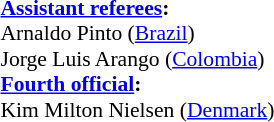<table style="width:100%;font-size:90%">
<tr>
<td><br><strong><a href='#'>Assistant referees</a>:</strong>
<br>Arnaldo Pinto (<a href='#'>Brazil</a>)
<br>Jorge Luis Arango (<a href='#'>Colombia</a>)
<br><strong><a href='#'>Fourth official</a>:</strong>
<br>Kim Milton Nielsen (<a href='#'>Denmark</a>)</td>
</tr>
</table>
